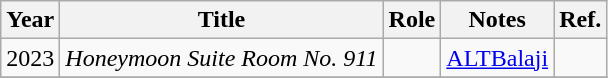<table class="wikitable sortable">
<tr>
<th>Year</th>
<th>Title</th>
<th>Role</th>
<th>Notes</th>
<th>Ref.</th>
</tr>
<tr>
<td>2023</td>
<td><em>Honeymoon Suite Room No. 911</em></td>
<td></td>
<td><a href='#'>ALTBalaji</a></td>
<td></td>
</tr>
<tr>
</tr>
</table>
